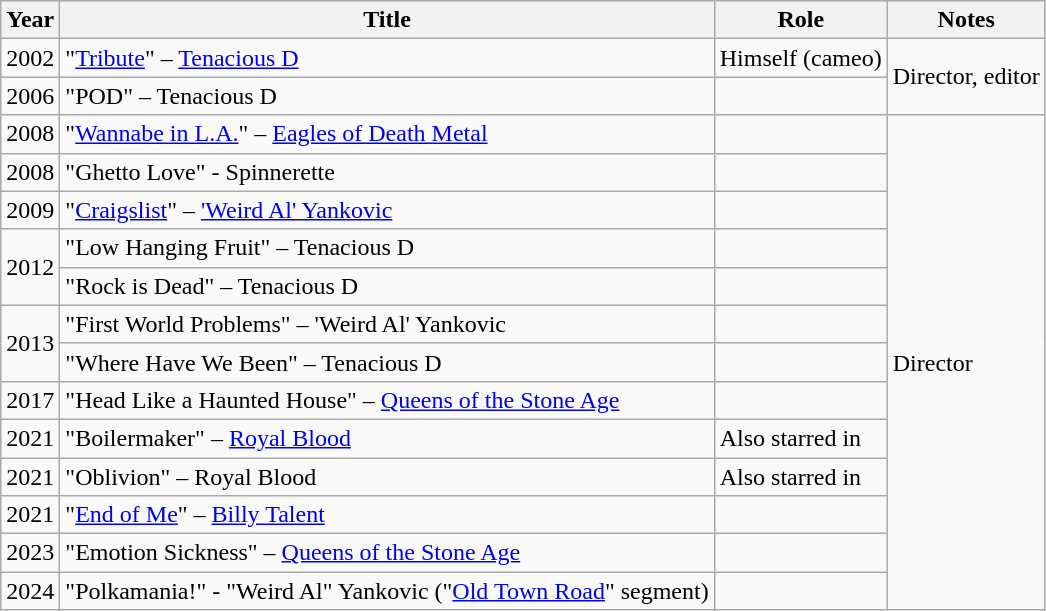<table class="wikitable">
<tr>
<th>Year</th>
<th>Title</th>
<th>Role</th>
<th>Notes</th>
</tr>
<tr>
<td>2002</td>
<td>"<a href='#'>Tribute</a>" – <a href='#'>Tenacious D</a></td>
<td>Himself (cameo)</td>
<td rowspan="2">Director, editor</td>
</tr>
<tr>
<td>2006</td>
<td>"POD" – Tenacious D</td>
<td></td>
</tr>
<tr>
<td>2008</td>
<td>"<a href='#'>Wannabe in L.A.</a>" – <a href='#'>Eagles of Death Metal</a></td>
<td></td>
<td rowspan="13">Director</td>
</tr>
<tr>
<td>2008</td>
<td>"Ghetto Love" - Spinnerette</td>
<td></td>
</tr>
<tr>
<td>2009</td>
<td>"<a href='#'>Craigslist</a>" – <a href='#'>'Weird Al' Yankovic</a></td>
<td></td>
</tr>
<tr>
<td rowspan="2">2012</td>
<td>"Low Hanging Fruit" – Tenacious D</td>
<td></td>
</tr>
<tr>
<td>"Rock is Dead" – Tenacious D</td>
<td></td>
</tr>
<tr>
<td rowspan="2">2013</td>
<td>"First World Problems" – 'Weird Al' Yankovic</td>
<td></td>
</tr>
<tr>
<td>"Where Have We Been" – Tenacious D</td>
<td></td>
</tr>
<tr>
<td>2017</td>
<td>"Head Like a Haunted House" – <a href='#'>Queens of the Stone Age</a></td>
<td></td>
</tr>
<tr>
<td>2021</td>
<td>"Boilermaker" – <a href='#'>Royal Blood</a></td>
<td>Also starred in</td>
</tr>
<tr>
<td>2021</td>
<td>"Oblivion" – Royal Blood</td>
<td>Also starred in</td>
</tr>
<tr>
<td>2021</td>
<td>"<a href='#'>End of Me</a>" – <a href='#'>Billy Talent</a></td>
<td></td>
</tr>
<tr>
<td>2023</td>
<td>"Emotion Sickness" – <a href='#'>Queens of the Stone Age</a></td>
<td></td>
</tr>
<tr>
<td>2024</td>
<td>"Polkamania!" - "Weird Al" Yankovic ("<a href='#'>Old Town Road</a>" segment)</td>
<td></td>
</tr>
</table>
